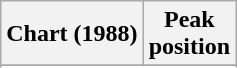<table class="wikitable sortable plainrowheaders">
<tr>
<th scope="col">Chart (1988)</th>
<th scope="col">Peak<br>position</th>
</tr>
<tr>
</tr>
<tr>
</tr>
</table>
